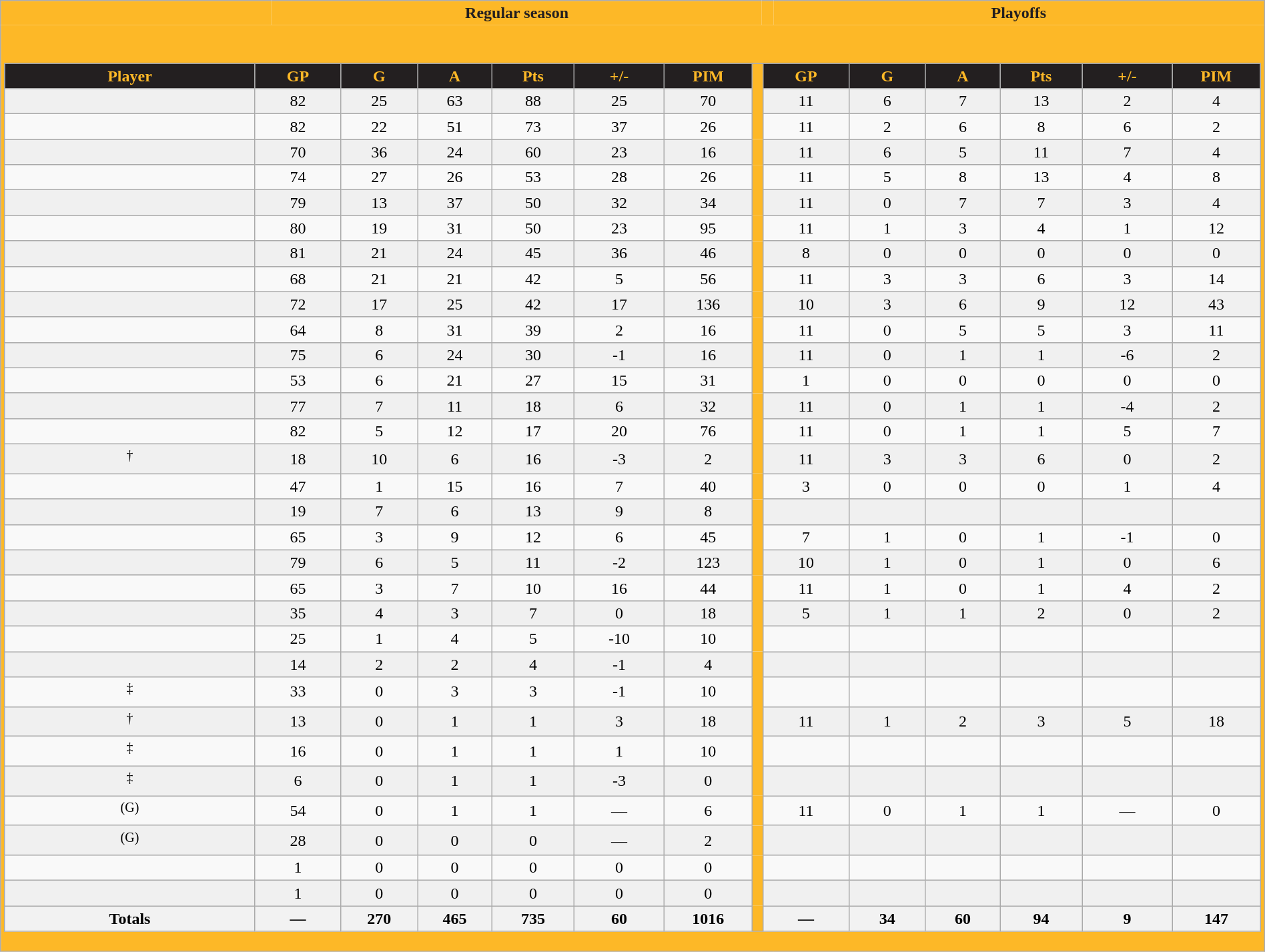<table class="wikitable" style="width: 100%; text-align: center;">
<tr>
<th style="background:#FDB827; color:#231F20; border: 0; width: 11.4em;"></th>
<th style="background:#FDB827; color:#231F20; border: 0; width: 21em;">Regular season</th>
<th style="background:#FDB827; color:#231F20; border: 0; width: 0.1em;"></th>
<th style="background:#FDB827; color:#231F20; border: 0; width: 21em;">Playoffs</th>
</tr>
<tr>
<td style="background: #FDB827; border: 0;" colspan="4"><br><table class="wikitable sortable" style="width: 100%; text-align: center;">
<tr>
<th style="background:#231F20; color:#FDB827; width: 12.5em;">Player</th>
<th style="background:#231F20; color:#FDB827; width: 4em;">GP</th>
<th style="background:#231F20; color:#FDB827; width: 3.5em;">G</th>
<th style="background:#231F20; color:#FDB827; width: 3.4em;">A</th>
<th style="background:#231F20; color:#FDB827; width: 3.8em;">Pts</th>
<th style="background:#231F20; color:#FDB827; width: 4.2em;">+/-</th>
<th style="background:#231F20; color:#FDB827; width: 4.1em;">PIM</th>
<th style="background:#FDB827; width: 0.1em; border: 0;" class="unsortable"></th>
<th style="background:#231F20; color:#FDB827; width: 4em;">GP</th>
<th style="background:#231F20; color:#FDB827; width: 3.5em;">G</th>
<th style="background:#231F20; color:#FDB827; width: 3.4em;">A</th>
<th style="background:#231F20; color:#FDB827; width: 3.8em;">Pts</th>
<th style="background:#231F20; color:#FDB827; width: 4.2em;">+/-</th>
<th style="background:#231F20; color:#FDB827; width: 4.1em;">PIM</th>
</tr>
<tr style="text-align:center; background:#f0f0f0;">
<td></td>
<td>82</td>
<td>25</td>
<td>63</td>
<td>88</td>
<td>25</td>
<td>70</td>
<td style="background:#FDB827; border: 0;"></td>
<td>11</td>
<td>6</td>
<td>7</td>
<td>13</td>
<td>2</td>
<td>4</td>
</tr>
<tr align=center>
<td></td>
<td>82</td>
<td>22</td>
<td>51</td>
<td>73</td>
<td>37</td>
<td>26</td>
<td style="background:#FDB827; border: 0;"></td>
<td>11</td>
<td>2</td>
<td>6</td>
<td>8</td>
<td>6</td>
<td>2</td>
</tr>
<tr style="text-align:center; background:#f0f0f0;">
<td></td>
<td>70</td>
<td>36</td>
<td>24</td>
<td>60</td>
<td>23</td>
<td>16</td>
<td style="background:#FDB827; border: 0;"></td>
<td>11</td>
<td>6</td>
<td>5</td>
<td>11</td>
<td>7</td>
<td>4</td>
</tr>
<tr align=center>
<td></td>
<td>74</td>
<td>27</td>
<td>26</td>
<td>53</td>
<td>28</td>
<td>26</td>
<td style="background:#FDB827; border: 0;"></td>
<td>11</td>
<td>5</td>
<td>8</td>
<td>13</td>
<td>4</td>
<td>8</td>
</tr>
<tr style="text-align:center; background:#f0f0f0;">
<td></td>
<td>79</td>
<td>13</td>
<td>37</td>
<td>50</td>
<td>32</td>
<td>34</td>
<td style="background:#FDB827; border: 0;"></td>
<td>11</td>
<td>0</td>
<td>7</td>
<td>7</td>
<td>3</td>
<td>4</td>
</tr>
<tr align=center>
<td></td>
<td>80</td>
<td>19</td>
<td>31</td>
<td>50</td>
<td>23</td>
<td>95</td>
<td style="background:#FDB827; border: 0;"></td>
<td>11</td>
<td>1</td>
<td>3</td>
<td>4</td>
<td>1</td>
<td>12</td>
</tr>
<tr style="text-align:center; background:#f0f0f0;">
<td></td>
<td>81</td>
<td>21</td>
<td>24</td>
<td>45</td>
<td>36</td>
<td>46</td>
<td style="background:#FDB827; border: 0;"></td>
<td>8</td>
<td>0</td>
<td>0</td>
<td>0</td>
<td>0</td>
<td>0</td>
</tr>
<tr align=center>
<td></td>
<td>68</td>
<td>21</td>
<td>21</td>
<td>42</td>
<td>5</td>
<td>56</td>
<td style="background:#FDB827; border: 0;"></td>
<td>11</td>
<td>3</td>
<td>3</td>
<td>6</td>
<td>3</td>
<td>14</td>
</tr>
<tr style="text-align:center; background:#f0f0f0;">
<td></td>
<td>72</td>
<td>17</td>
<td>25</td>
<td>42</td>
<td>17</td>
<td>136</td>
<td style="background:#FDB827; border: 0;"></td>
<td>10</td>
<td>3</td>
<td>6</td>
<td>9</td>
<td>12</td>
<td>43</td>
</tr>
<tr align=center>
<td></td>
<td>64</td>
<td>8</td>
<td>31</td>
<td>39</td>
<td>2</td>
<td>16</td>
<td style="background:#FDB827; border: 0;"></td>
<td>11</td>
<td>0</td>
<td>5</td>
<td>5</td>
<td>3</td>
<td>11</td>
</tr>
<tr style="text-align:center; background:#f0f0f0;">
<td></td>
<td>75</td>
<td>6</td>
<td>24</td>
<td>30</td>
<td>-1</td>
<td>16</td>
<td style="background:#FDB827; border: 0;"></td>
<td>11</td>
<td>0</td>
<td>1</td>
<td>1</td>
<td>-6</td>
<td>2</td>
</tr>
<tr align=center>
<td></td>
<td>53</td>
<td>6</td>
<td>21</td>
<td>27</td>
<td>15</td>
<td>31</td>
<td style="background:#FDB827; border: 0;"></td>
<td>1</td>
<td>0</td>
<td>0</td>
<td>0</td>
<td>0</td>
<td>0</td>
</tr>
<tr style="text-align:center; background:#f0f0f0;">
<td></td>
<td>77</td>
<td>7</td>
<td>11</td>
<td>18</td>
<td>6</td>
<td>32</td>
<td style="background:#FDB827; border: 0;"></td>
<td>11</td>
<td>0</td>
<td>1</td>
<td>1</td>
<td>-4</td>
<td>2</td>
</tr>
<tr align=center>
<td></td>
<td>82</td>
<td>5</td>
<td>12</td>
<td>17</td>
<td>20</td>
<td>76</td>
<td style="background:#FDB827; border: 0;"></td>
<td>11</td>
<td>0</td>
<td>1</td>
<td>1</td>
<td>5</td>
<td>7</td>
</tr>
<tr style="text-align:center; background:#f0f0f0;">
<td><sup>†</sup></td>
<td>18</td>
<td>10</td>
<td>6</td>
<td>16</td>
<td>-3</td>
<td>2</td>
<td style="background:#FDB827; border: 0;"></td>
<td>11</td>
<td>3</td>
<td>3</td>
<td>6</td>
<td>0</td>
<td>2</td>
</tr>
<tr align=center>
<td></td>
<td>47</td>
<td>1</td>
<td>15</td>
<td>16</td>
<td>7</td>
<td>40</td>
<td style="background:#FDB827; border: 0;"></td>
<td>3</td>
<td>0</td>
<td>0</td>
<td>0</td>
<td>1</td>
<td>4</td>
</tr>
<tr style="text-align:center; background:#f0f0f0;">
<td></td>
<td>19</td>
<td>7</td>
<td>6</td>
<td>13</td>
<td>9</td>
<td>8</td>
<td style="background:#FDB827; border: 0;"></td>
<td></td>
<td></td>
<td></td>
<td></td>
<td></td>
<td></td>
</tr>
<tr align=center>
<td></td>
<td>65</td>
<td>3</td>
<td>9</td>
<td>12</td>
<td>6</td>
<td>45</td>
<td style="background:#FDB827; border: 0;"></td>
<td>7</td>
<td>1</td>
<td>0</td>
<td>1</td>
<td>-1</td>
<td>0</td>
</tr>
<tr style="text-align:center; background:#f0f0f0;">
<td></td>
<td>79</td>
<td>6</td>
<td>5</td>
<td>11</td>
<td>-2</td>
<td>123</td>
<td style="background:#FDB827; border: 0;"></td>
<td>10</td>
<td>1</td>
<td>0</td>
<td>1</td>
<td>0</td>
<td>6</td>
</tr>
<tr align=center>
<td></td>
<td>65</td>
<td>3</td>
<td>7</td>
<td>10</td>
<td>16</td>
<td>44</td>
<td style="background:#FDB827; border: 0;"></td>
<td>11</td>
<td>1</td>
<td>0</td>
<td>1</td>
<td>4</td>
<td>2</td>
</tr>
<tr style="text-align:center; background:#f0f0f0;">
<td></td>
<td>35</td>
<td>4</td>
<td>3</td>
<td>7</td>
<td>0</td>
<td>18</td>
<td style="background:#FDB827; border: 0;"></td>
<td>5</td>
<td>1</td>
<td>1</td>
<td>2</td>
<td>0</td>
<td>2</td>
</tr>
<tr align=center>
<td></td>
<td>25</td>
<td>1</td>
<td>4</td>
<td>5</td>
<td>-10</td>
<td>10</td>
<td style="background:#FDB827; border: 0;"></td>
<td></td>
<td></td>
<td></td>
<td></td>
<td></td>
<td></td>
</tr>
<tr style="text-align:center; background:#f0f0f0;">
<td></td>
<td>14</td>
<td>2</td>
<td>2</td>
<td>4</td>
<td>-1</td>
<td>4</td>
<td style="background:#FDB827; border: 0;"></td>
<td></td>
<td></td>
<td></td>
<td></td>
<td></td>
<td></td>
</tr>
<tr align=center>
<td><sup>‡</sup></td>
<td>33</td>
<td>0</td>
<td>3</td>
<td>3</td>
<td>-1</td>
<td>10</td>
<td style="background:#FDB827; border: 0;"></td>
<td></td>
<td></td>
<td></td>
<td></td>
<td></td>
<td></td>
</tr>
<tr style="text-align:center; background:#f0f0f0;">
<td><sup>†</sup></td>
<td>13</td>
<td>0</td>
<td>1</td>
<td>1</td>
<td>3</td>
<td>18</td>
<td style="background:#FDB827; border: 0;"></td>
<td>11</td>
<td>1</td>
<td>2</td>
<td>3</td>
<td>5</td>
<td>18</td>
</tr>
<tr align=center>
<td><sup>‡</sup></td>
<td>16</td>
<td>0</td>
<td>1</td>
<td>1</td>
<td>1</td>
<td>10</td>
<td style="background:#FDB827; border: 0;"></td>
<td></td>
<td></td>
<td></td>
<td></td>
<td></td>
<td></td>
</tr>
<tr style="text-align:center; background:#f0f0f0;">
<td><sup>‡</sup></td>
<td>6</td>
<td>0</td>
<td>1</td>
<td>1</td>
<td>-3</td>
<td>0</td>
<td style="background:#FDB827; border: 0;"></td>
<td></td>
<td></td>
<td></td>
<td></td>
<td></td>
<td></td>
</tr>
<tr align=center>
<td> <sup>(G)</sup></td>
<td>54</td>
<td>0</td>
<td>1</td>
<td>1</td>
<td>—</td>
<td>6</td>
<td style="background:#FDB827; border: 0;"></td>
<td>11</td>
<td>0</td>
<td>1</td>
<td>1</td>
<td>—</td>
<td>0</td>
</tr>
<tr style="text-align:center; background:#f0f0f0;">
<td> <sup>(G)</sup></td>
<td>28</td>
<td>0</td>
<td>0</td>
<td>0</td>
<td>—</td>
<td>2</td>
<td style="background:#FDB827; border: 0;"></td>
<td></td>
<td></td>
<td></td>
<td></td>
<td></td>
<td></td>
</tr>
<tr align=center>
<td></td>
<td>1</td>
<td>0</td>
<td>0</td>
<td>0</td>
<td>0</td>
<td>0</td>
<td style="background:#FDB827; border: 0;"></td>
<td></td>
<td></td>
<td></td>
<td></td>
<td></td>
<td></td>
</tr>
<tr style="text-align:center; background:#f0f0f0;">
<td></td>
<td>1</td>
<td>0</td>
<td>0</td>
<td>0</td>
<td>0</td>
<td>0</td>
<td style="background:#FDB827; border: 0;"></td>
<td></td>
<td></td>
<td></td>
<td></td>
<td></td>
<td></td>
</tr>
<tr class="sortbottom">
<th>Totals</th>
<th>—</th>
<th>270</th>
<th>465</th>
<th>735</th>
<th>60</th>
<th>1016</th>
<th style="background:#FDB827; border: 0;"></th>
<th>—</th>
<th>34</th>
<th>60</th>
<th>94</th>
<th>9</th>
<th>147</th>
</tr>
</table>
</td>
</tr>
</table>
